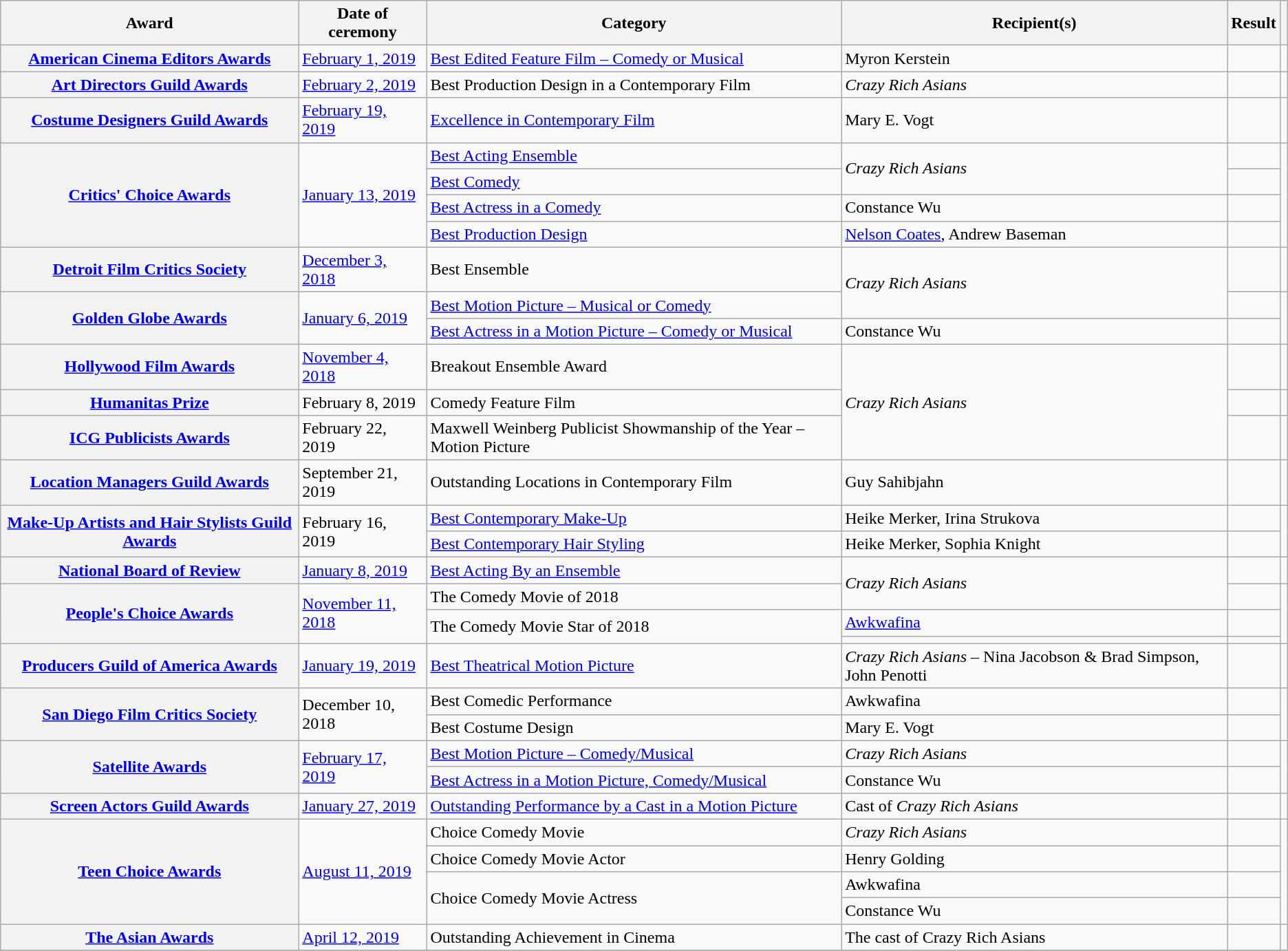<table class="wikitable sortable plainrowheaders">
<tr>
<th scope="col">Award</th>
<th scope="col">Date of ceremony</th>
<th scope="col">Category</th>
<th scope="col" style="width:30%;">Recipient(s)</th>
<th scope="col">Result</th>
<th scope="col" class="unsortable"></th>
</tr>
<tr>
<th scope="row"><a href='#'>American Cinema Editors Awards</a></th>
<td><a href='#'>February 1, 2019</a></td>
<td><a href='#'>Best Edited Feature Film – Comedy or Musical</a></td>
<td>Myron Kerstein</td>
<td></td>
<td style="text-align:center;"></td>
</tr>
<tr>
<th scope="row"><a href='#'>Art Directors Guild Awards</a></th>
<td><a href='#'>February 2, 2019</a></td>
<td>Best Production Design in a Contemporary Film</td>
<td><em>Crazy Rich Asians</em></td>
<td></td>
<td style="text-align:center;"></td>
</tr>
<tr>
<th scope="row"><a href='#'>Costume Designers Guild Awards</a></th>
<td><a href='#'>February 19, 2019</a></td>
<td><a href='#'>Excellence in Contemporary Film</a></td>
<td>Mary E. Vogt</td>
<td></td>
<td style="text-align:center;"></td>
</tr>
<tr>
<th scope="row" rowspan="4"><a href='#'>Critics' Choice Awards</a></th>
<td rowspan="4"><a href='#'>January 13, 2019</a></td>
<td><a href='#'>Best Acting Ensemble</a></td>
<td rowspan="2"><em>Crazy Rich Asians</em></td>
<td></td>
<td rowspan="4" style="text-align:center;"></td>
</tr>
<tr>
<td><a href='#'>Best Comedy</a></td>
<td></td>
</tr>
<tr>
<td><a href='#'>Best Actress in a Comedy</a></td>
<td>Constance Wu</td>
<td></td>
</tr>
<tr>
<td><a href='#'>Best Production Design</a></td>
<td><a href='#'>Nelson Coates</a>, Andrew Baseman</td>
<td></td>
</tr>
<tr>
<th scope="row"><a href='#'>Detroit Film Critics Society</a></th>
<td><a href='#'>December 3, 2018</a></td>
<td>Best Ensemble</td>
<td rowspan="2"><em>Crazy Rich Asians</em></td>
<td></td>
<td style="text-align:center;"></td>
</tr>
<tr>
<th scope="row" rowspan="2"><a href='#'>Golden Globe Awards</a></th>
<td rowspan="2"><a href='#'>January 6, 2019</a></td>
<td><a href='#'>Best Motion Picture – Musical or Comedy</a></td>
<td></td>
<td rowspan="2" style="text-align:center;"></td>
</tr>
<tr>
<td><a href='#'>Best Actress in a Motion Picture – Comedy or Musical</a></td>
<td>Constance Wu</td>
<td></td>
</tr>
<tr>
<th scope="row"><a href='#'>Hollywood Film Awards</a></th>
<td><a href='#'>November 4, 2018</a></td>
<td>Breakout Ensemble Award</td>
<td rowspan="3"><em>Crazy Rich Asians</em></td>
<td></td>
<td style="text-align:center;"></td>
</tr>
<tr>
<th scope="row"><a href='#'>Humanitas Prize</a></th>
<td>February 8, 2019</td>
<td>Comedy Feature Film</td>
<td></td>
<td style="text-align:center;"></td>
</tr>
<tr>
<th scope="row"><a href='#'>ICG Publicists Awards</a></th>
<td>February 22, 2019</td>
<td>Maxwell Weinberg Publicist Showmanship of the Year – Motion Picture</td>
<td></td>
<td style="text-align:center;"></td>
</tr>
<tr>
<th scope="row"><a href='#'>Location Managers Guild Awards</a></th>
<td>September 21, 2019</td>
<td>Outstanding Locations in Contemporary Film</td>
<td>Guy Sahibjahn</td>
<td></td>
<td style="text-align:center;"></td>
</tr>
<tr>
<th scope="row" rowspan="2"><a href='#'>Make-Up Artists and Hair Stylists Guild Awards</a></th>
<td rowspan="2">February 16, 2019</td>
<td><a href='#'>Best Contemporary Make-Up</a></td>
<td>Heike Merker, Irina Strukova</td>
<td></td>
<td style="text-align:center;" rowspan="2"></td>
</tr>
<tr>
<td><a href='#'>Best Contemporary Hair Styling</a></td>
<td>Heike Merker, Sophia Knight</td>
<td></td>
</tr>
<tr>
<th scope="row"><a href='#'>National Board of Review</a></th>
<td><a href='#'>January 8, 2019</a></td>
<td><a href='#'>Best Acting By an Ensemble</a></td>
<td rowspan="2"><em>Crazy Rich Asians</em></td>
<td></td>
<td style="text-align:center;"></td>
</tr>
<tr>
<th scope="row" rowspan="3"><a href='#'>People's Choice Awards</a></th>
<td rowspan="3"><a href='#'>November 11, 2018</a></td>
<td>The Comedy Movie of 2018</td>
<td></td>
<td rowspan="3" style="text-align:center;"><br></td>
</tr>
<tr>
<td rowspan="2">The Comedy Movie Star of 2018</td>
<td><a href='#'>Awkwafina</a></td>
<td></td>
</tr>
<tr>
<td></td>
<td></td>
</tr>
<tr>
<th scope="row"><a href='#'>Producers Guild of America Awards</a></th>
<td><a href='#'>January 19, 2019</a></td>
<td><a href='#'>Best Theatrical Motion Picture</a></td>
<td><em>Crazy Rich Asians</em> – Nina Jacobson & Brad Simpson, John Penotti</td>
<td></td>
<td style="text-align:center;"></td>
</tr>
<tr>
<th scope="row" rowspan="2"><a href='#'>San Diego Film Critics Society</a></th>
<td rowspan="2">December 10, 2018</td>
<td>Best Comedic Performance</td>
<td>Awkwafina</td>
<td></td>
<td rowspan="2" style="text-align:center;"></td>
</tr>
<tr>
<td>Best Costume Design</td>
<td>Mary E. Vogt</td>
<td></td>
</tr>
<tr>
<th scope="row" rowspan=2><a href='#'>Satellite Awards</a></th>
<td rowspan=2><a href='#'>February 17, 2019</a></td>
<td><a href='#'>Best Motion Picture – Comedy/Musical</a></td>
<td><em>Crazy Rich Asians</em></td>
<td></td>
<td style="text-align:center;" rowspan=2></td>
</tr>
<tr>
<td><a href='#'>Best Actress in a Motion Picture, Comedy/Musical</a></td>
<td>Constance Wu</td>
<td></td>
</tr>
<tr>
<th scope="row"><a href='#'>Screen Actors Guild Awards</a></th>
<td><a href='#'>January 27, 2019</a></td>
<td><a href='#'>Outstanding Performance by a Cast in a Motion Picture</a></td>
<td>Cast of <em>Crazy Rich Asians</em></td>
<td></td>
<td style="text-align:center;"></td>
</tr>
<tr>
<th scope="row" rowspan=4><a href='#'>Teen Choice Awards</a></th>
<td scope="row" rowspan=4><a href='#'>August 11, 2019</a></td>
<td>Choice Comedy Movie</td>
<td><em>Crazy Rich Asians</em></td>
<td></td>
<td rowspan=4 style="text-align:center;"></td>
</tr>
<tr>
<td>Choice Comedy Movie Actor</td>
<td>Henry Golding</td>
<td></td>
</tr>
<tr>
<td rowspan=2>Choice Comedy Movie Actress</td>
<td>Awkwafina</td>
<td></td>
</tr>
<tr>
<td>Constance Wu</td>
<td></td>
</tr>
<tr>
<th scope="row"><a href='#'>The Asian Awards</a></th>
<td><a href='#'>April 12, 2019</a></td>
<td>Outstanding Achievement in Cinema</td>
<td>The cast of Crazy Rich Asians</td>
<td></td>
<td style="text-align:center;"></td>
</tr>
<tr>
</tr>
</table>
